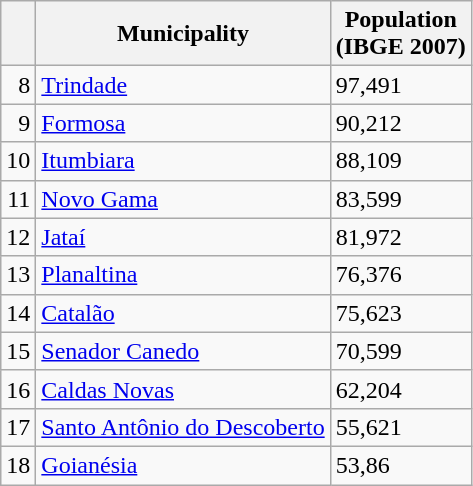<table class="wikitable">
<tr>
<th></th>
<th>Municipality</th>
<th>Population<br>(IBGE 2007)</th>
</tr>
<tr>
<td align="right">8</td>
<td><a href='#'>Trindade</a></td>
<td>97,491</td>
</tr>
<tr>
<td align="right">9</td>
<td><a href='#'>Formosa</a></td>
<td>90,212</td>
</tr>
<tr>
<td align="right">10</td>
<td><a href='#'>Itumbiara</a></td>
<td>88,109</td>
</tr>
<tr>
<td align="right">11</td>
<td><a href='#'>Novo Gama</a></td>
<td>83,599</td>
</tr>
<tr>
<td align="right">12</td>
<td><a href='#'>Jataí</a></td>
<td>81,972</td>
</tr>
<tr>
<td align="right">13</td>
<td><a href='#'>Planaltina</a></td>
<td>76,376</td>
</tr>
<tr>
<td align="right">14</td>
<td><a href='#'>Catalão</a></td>
<td>75,623</td>
</tr>
<tr>
<td align="right">15</td>
<td><a href='#'>Senador Canedo</a></td>
<td>70,599</td>
</tr>
<tr>
<td align="right">16</td>
<td><a href='#'>Caldas Novas</a></td>
<td>62,204</td>
</tr>
<tr>
<td align="right">17</td>
<td><a href='#'>Santo Antônio do Descoberto</a></td>
<td>55,621</td>
</tr>
<tr>
<td align="right">18</td>
<td><a href='#'>Goianésia</a></td>
<td>53,86</td>
</tr>
</table>
